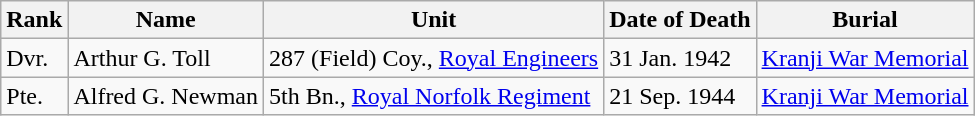<table class="wikitable">
<tr>
<th>Rank</th>
<th>Name</th>
<th>Unit</th>
<th>Date of Death</th>
<th>Burial</th>
</tr>
<tr>
<td>Dvr.</td>
<td>Arthur G. Toll</td>
<td>287 (Field) Coy., <a href='#'>Royal Engineers</a></td>
<td>31 Jan. 1942</td>
<td><a href='#'>Kranji War Memorial</a></td>
</tr>
<tr>
<td>Pte.</td>
<td>Alfred G. Newman</td>
<td>5th Bn., <a href='#'>Royal Norfolk Regiment</a></td>
<td>21 Sep. 1944</td>
<td><a href='#'>Kranji War Memorial</a></td>
</tr>
</table>
